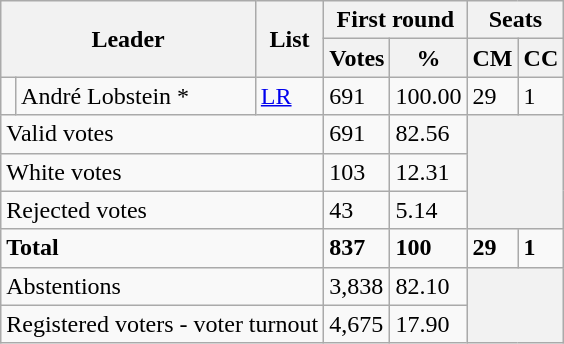<table class="wikitable">
<tr>
<th colspan="2" rowspan="2">Leader</th>
<th rowspan="2">List</th>
<th colspan="2">First round</th>
<th colspan="2">Seats</th>
</tr>
<tr>
<th>Votes</th>
<th>%</th>
<th>CM</th>
<th>CC</th>
</tr>
<tr>
<td bgcolor=></td>
<td>André Lobstein *</td>
<td><a href='#'>LR</a></td>
<td>691</td>
<td>100.00</td>
<td>29</td>
<td>1</td>
</tr>
<tr>
<td colspan="3">Valid votes</td>
<td>691</td>
<td>82.56</td>
<th colspan="2" rowspan="3"></th>
</tr>
<tr>
<td colspan="3">White votes</td>
<td>103</td>
<td>12.31</td>
</tr>
<tr>
<td colspan="3">Rejected votes</td>
<td>43</td>
<td>5.14</td>
</tr>
<tr>
<td colspan="3"><strong>Total</strong></td>
<td><strong>837</strong></td>
<td><strong>100</strong></td>
<td><strong>29</strong></td>
<td><strong>1</strong></td>
</tr>
<tr>
<td colspan="3">Abstentions</td>
<td>3,838</td>
<td>82.10</td>
<th colspan="2" rowspan="2"></th>
</tr>
<tr>
<td colspan="3">Registered voters - voter turnout</td>
<td>4,675</td>
<td>17.90</td>
</tr>
</table>
